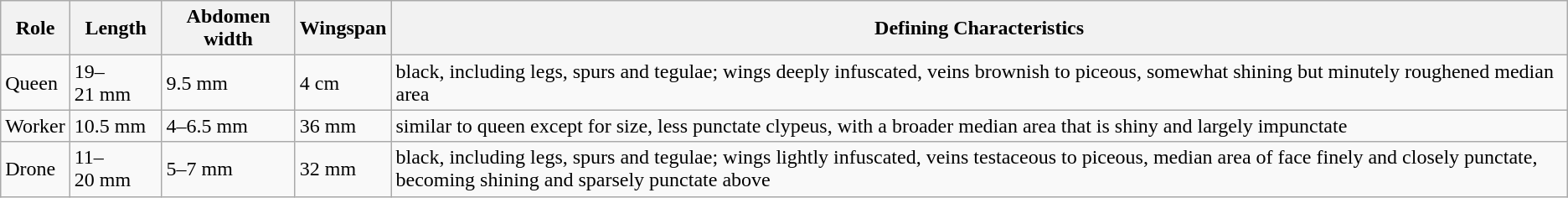<table class="wikitable">
<tr>
<th>Role</th>
<th>Length</th>
<th>Abdomen width</th>
<th>Wingspan</th>
<th>Defining Characteristics</th>
</tr>
<tr>
<td>Queen</td>
<td>19–21 mm</td>
<td>9.5 mm</td>
<td>4 cm</td>
<td>black, including legs, spurs and tegulae; wings deeply infuscated, veins brownish to piceous, somewhat shining but minutely roughened median area</td>
</tr>
<tr>
<td>Worker</td>
<td>10.5 mm</td>
<td>4–6.5 mm</td>
<td>36 mm</td>
<td>similar to queen except for size, less punctate clypeus, with a broader median area that is shiny and largely impunctate</td>
</tr>
<tr>
<td>Drone</td>
<td>11–20 mm</td>
<td>5–7 mm</td>
<td>32 mm</td>
<td>black, including legs, spurs and tegulae; wings lightly infuscated, veins testaceous to piceous, median area of face finely and closely punctate, becoming shining and sparsely punctate above</td>
</tr>
</table>
